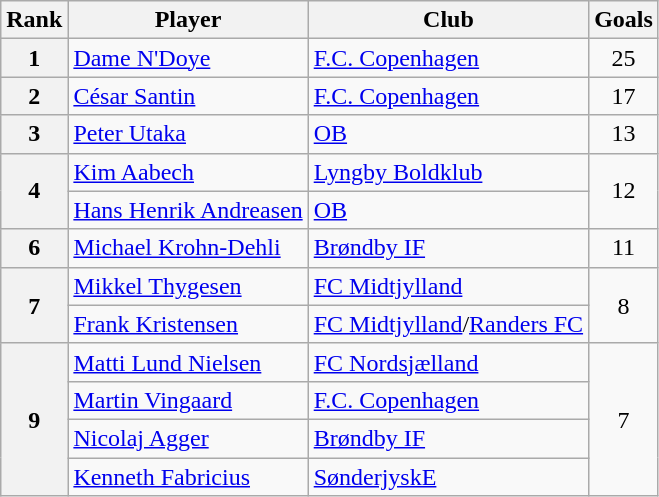<table class="wikitable" style="text-align:center">
<tr>
<th>Rank</th>
<th>Player</th>
<th>Club</th>
<th>Goals</th>
</tr>
<tr>
<th>1</th>
<td align="left"> <a href='#'>Dame N'Doye</a></td>
<td align="left"><a href='#'>F.C. Copenhagen</a></td>
<td>25</td>
</tr>
<tr>
<th>2</th>
<td align="left"> <a href='#'>César Santin</a></td>
<td align="left"><a href='#'>F.C. Copenhagen</a></td>
<td>17</td>
</tr>
<tr>
<th>3</th>
<td align="left"> <a href='#'>Peter Utaka</a></td>
<td align="left"><a href='#'>OB</a></td>
<td>13</td>
</tr>
<tr>
<th rowspan="2">4</th>
<td align="left"> <a href='#'>Kim Aabech</a></td>
<td align="left"><a href='#'>Lyngby Boldklub</a></td>
<td rowspan="2">12</td>
</tr>
<tr>
<td align="left"> <a href='#'>Hans Henrik Andreasen</a></td>
<td align="left"><a href='#'>OB</a></td>
</tr>
<tr>
<th rowspan="1">6</th>
<td align="left"> <a href='#'>Michael Krohn-Dehli</a></td>
<td align="left"><a href='#'>Brøndby IF</a></td>
<td>11</td>
</tr>
<tr>
<th rowspan="2">7</th>
<td align="left"> <a href='#'>Mikkel Thygesen</a></td>
<td align="left"><a href='#'>FC Midtjylland</a></td>
<td rowspan="2">8</td>
</tr>
<tr>
<td align="left"> <a href='#'>Frank Kristensen</a></td>
<td align="left"><a href='#'>FC Midtjylland</a>/<a href='#'>Randers FC</a></td>
</tr>
<tr>
<th rowspan="4">9</th>
<td align="left"> <a href='#'>Matti Lund Nielsen</a></td>
<td align="left"><a href='#'>FC Nordsjælland</a></td>
<td rowspan="4">7</td>
</tr>
<tr>
<td align="left"> <a href='#'>Martin Vingaard</a></td>
<td align="left"><a href='#'>F.C. Copenhagen</a></td>
</tr>
<tr>
<td align="left"> <a href='#'>Nicolaj Agger</a></td>
<td align="left"><a href='#'>Brøndby IF</a></td>
</tr>
<tr>
<td align="left"> <a href='#'>Kenneth Fabricius</a></td>
<td align="left"><a href='#'>SønderjyskE</a></td>
</tr>
</table>
